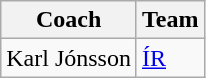<table class="wikitable">
<tr>
<th align="center">Coach</th>
<th align="center">Team</th>
</tr>
<tr>
<td> Karl Jónsson</td>
<td><a href='#'>ÍR</a></td>
</tr>
</table>
